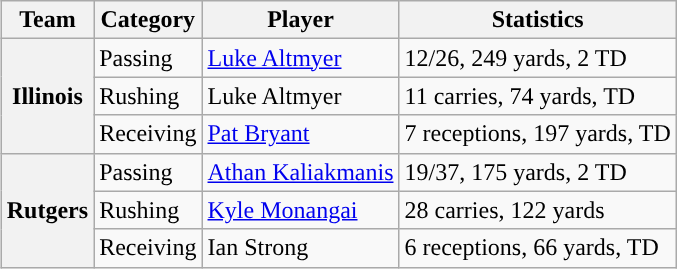<table class="wikitable" style="float:right">
<tr>
<th>Team</th>
<th>Category</th>
<th>Player</th>
<th>Statistics</th>
</tr>
<tr>
<th rowspan=3>Illinois</th>
<td>Passing</td>
<td><a href='#'>Luke Altmyer</a></td>
<td>12/26, 249 yards, 2 TD</td>
</tr>
<tr>
<td>Rushing</td>
<td>Luke Altmyer</td>
<td>11 carries, 74 yards, TD</td>
</tr>
<tr>
<td>Receiving</td>
<td><a href='#'>Pat Bryant</a></td>
<td>7 receptions, 197 yards, TD</td>
</tr>
<tr>
<th rowspan=3>Rutgers</th>
<td>Passing</td>
<td><a href='#'>Athan Kaliakmanis</a></td>
<td>19/37, 175 yards, 2 TD</td>
</tr>
<tr>
<td>Rushing</td>
<td><a href='#'>Kyle Monangai</a></td>
<td>28 carries, 122 yards</td>
</tr>
<tr>
<td>Receiving</td>
<td>Ian Strong</td>
<td>6 receptions, 66 yards, TD</td>
</tr>
</table>
